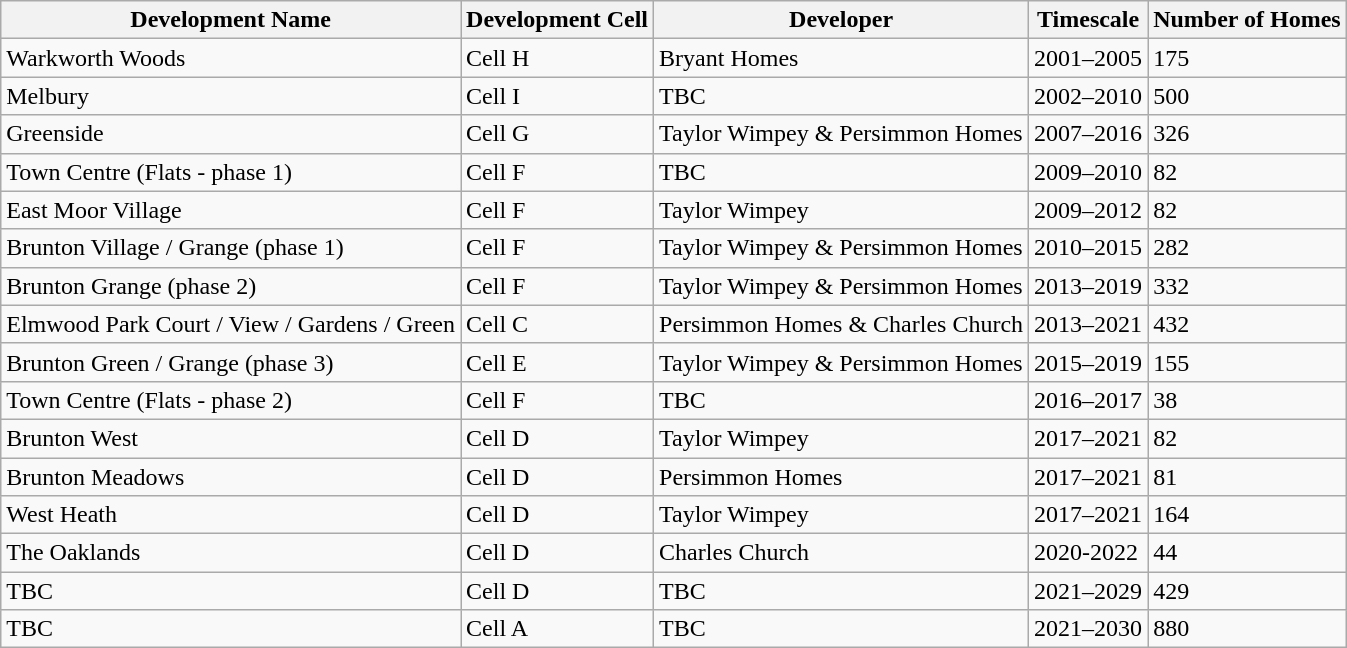<table class="wikitable">
<tr>
<th>Development Name</th>
<th>Development Cell</th>
<th>Developer</th>
<th>Timescale</th>
<th>Number of Homes</th>
</tr>
<tr>
<td>Warkworth Woods</td>
<td>Cell H</td>
<td>Bryant Homes</td>
<td>2001–2005</td>
<td>175</td>
</tr>
<tr>
<td>Melbury</td>
<td>Cell I</td>
<td>TBC</td>
<td>2002–2010</td>
<td>500</td>
</tr>
<tr>
<td>Greenside</td>
<td>Cell G</td>
<td>Taylor Wimpey & Persimmon Homes</td>
<td>2007–2016</td>
<td>326</td>
</tr>
<tr>
<td>Town Centre (Flats - phase 1)</td>
<td>Cell F</td>
<td>TBC</td>
<td>2009–2010</td>
<td>82</td>
</tr>
<tr>
<td>East Moor Village</td>
<td>Cell F</td>
<td>Taylor Wimpey</td>
<td>2009–2012</td>
<td>82</td>
</tr>
<tr>
<td>Brunton Village / Grange (phase 1)</td>
<td>Cell F</td>
<td>Taylor Wimpey & Persimmon Homes</td>
<td>2010–2015</td>
<td>282</td>
</tr>
<tr>
<td>Brunton Grange (phase 2)</td>
<td>Cell F</td>
<td>Taylor Wimpey & Persimmon Homes</td>
<td>2013–2019</td>
<td>332</td>
</tr>
<tr>
<td>Elmwood Park Court / View / Gardens / Green</td>
<td>Cell C</td>
<td>Persimmon Homes & Charles Church</td>
<td>2013–2021</td>
<td>432</td>
</tr>
<tr>
<td>Brunton Green / Grange (phase 3)</td>
<td>Cell E</td>
<td>Taylor Wimpey & Persimmon Homes</td>
<td>2015–2019</td>
<td>155</td>
</tr>
<tr>
<td>Town Centre (Flats - phase 2)</td>
<td>Cell F</td>
<td>TBC</td>
<td>2016–2017</td>
<td>38</td>
</tr>
<tr>
<td>Brunton West</td>
<td>Cell D</td>
<td>Taylor Wimpey</td>
<td>2017–2021</td>
<td>82</td>
</tr>
<tr>
<td>Brunton Meadows</td>
<td>Cell D</td>
<td>Persimmon Homes</td>
<td>2017–2021</td>
<td>81</td>
</tr>
<tr>
<td>West Heath</td>
<td>Cell D</td>
<td>Taylor Wimpey</td>
<td>2017–2021</td>
<td>164</td>
</tr>
<tr>
<td>The Oaklands</td>
<td>Cell D</td>
<td>Charles Church</td>
<td>2020-2022</td>
<td>44</td>
</tr>
<tr>
<td>TBC</td>
<td>Cell D</td>
<td>TBC</td>
<td>2021–2029</td>
<td>429</td>
</tr>
<tr>
<td>TBC</td>
<td>Cell A</td>
<td>TBC</td>
<td>2021–2030</td>
<td>880</td>
</tr>
</table>
